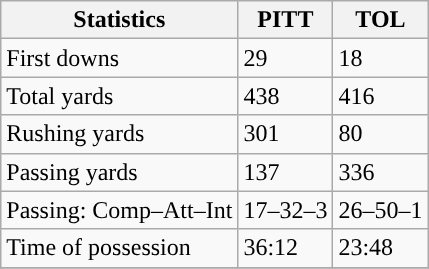<table class="wikitable" style="float: left;">
<tr>
<th>Statistics</th>
<th>PITT</th>
<th>TOL</th>
</tr>
<tr>
<td>First downs</td>
<td>29</td>
<td>18</td>
</tr>
<tr>
<td>Total yards</td>
<td>438</td>
<td>416</td>
</tr>
<tr>
<td>Rushing yards</td>
<td>301</td>
<td>80</td>
</tr>
<tr>
<td>Passing yards</td>
<td>137</td>
<td>336</td>
</tr>
<tr>
<td>Passing: Comp–Att–Int</td>
<td>17–32–3</td>
<td>26–50–1</td>
</tr>
<tr>
<td>Time of possession</td>
<td>36:12</td>
<td>23:48</td>
</tr>
<tr>
</tr>
</table>
